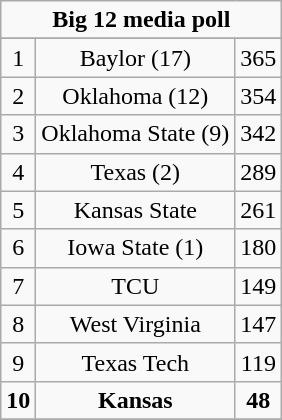<table class="wikitable" style="display: inline-table;">
<tr>
<td align="center" Colspan="3"><strong>Big 12 media poll</strong></td>
</tr>
<tr align="center">
</tr>
<tr align="center">
<td>1</td>
<td>Baylor (17)</td>
<td>365</td>
</tr>
<tr align="center">
<td>2</td>
<td>Oklahoma (12)</td>
<td>354</td>
</tr>
<tr align="center">
<td>3</td>
<td>Oklahoma State (9)</td>
<td>342</td>
</tr>
<tr align="center">
<td>4</td>
<td>Texas (2)</td>
<td>289</td>
</tr>
<tr align="center">
<td>5</td>
<td>Kansas State</td>
<td>261</td>
</tr>
<tr align="center">
<td>6</td>
<td>Iowa State (1)</td>
<td>180</td>
</tr>
<tr align="center">
<td>7</td>
<td>TCU</td>
<td>149</td>
</tr>
<tr align="center">
<td>8</td>
<td>West Virginia</td>
<td>147</td>
</tr>
<tr align="center">
<td>9</td>
<td>Texas Tech</td>
<td>119</td>
</tr>
<tr align="center">
<td><strong>10</strong></td>
<td><strong>Kansas</strong></td>
<td><strong>48</strong></td>
</tr>
<tr>
</tr>
</table>
